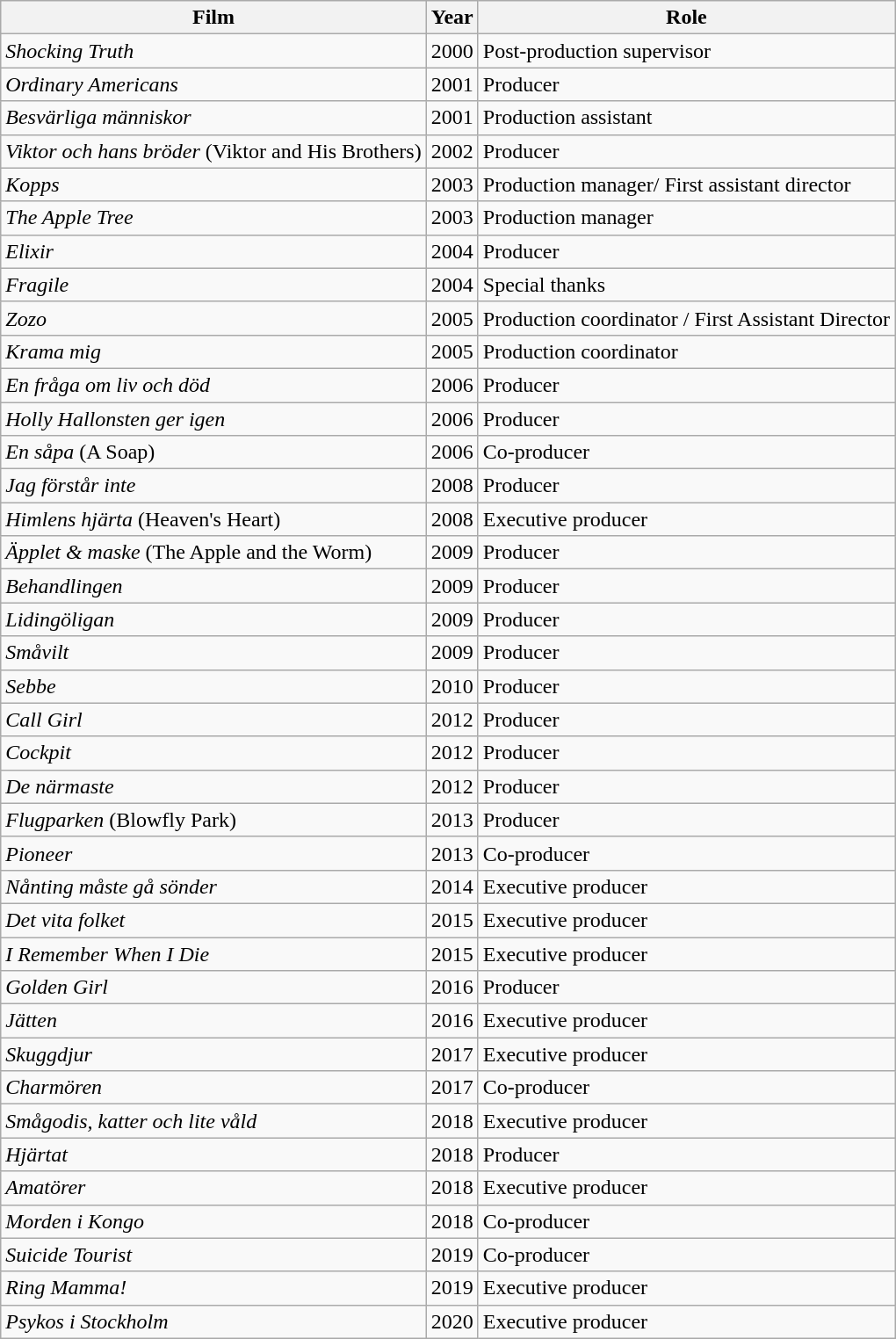<table class="wikitable">
<tr>
<th>Film</th>
<th>Year</th>
<th>Role</th>
</tr>
<tr>
<td><em>Shocking Truth</em></td>
<td>2000</td>
<td>Post-production supervisor</td>
</tr>
<tr>
<td><em>Ordinary Americans</em></td>
<td>2001</td>
<td>Producer</td>
</tr>
<tr>
<td><em>Besvärliga människor</em></td>
<td>2001</td>
<td>Production assistant</td>
</tr>
<tr>
<td><em>Viktor och hans bröder</em> (Viktor and His Brothers)</td>
<td>2002</td>
<td>Producer</td>
</tr>
<tr>
<td><em>Kopps</em></td>
<td>2003</td>
<td>Production manager/ First assistant director</td>
</tr>
<tr>
<td><em>The Apple Tree</em></td>
<td>2003</td>
<td>Production manager</td>
</tr>
<tr>
<td><em>Elixir</em></td>
<td>2004</td>
<td>Producer</td>
</tr>
<tr>
<td><em>Fragile</em></td>
<td>2004</td>
<td>Special thanks</td>
</tr>
<tr>
<td><em>Zozo</em></td>
<td>2005</td>
<td>Production coordinator / First Assistant Director</td>
</tr>
<tr>
<td><em>Krama mig</em></td>
<td>2005</td>
<td>Production coordinator</td>
</tr>
<tr>
<td><em>En fråga om liv och död</em></td>
<td>2006</td>
<td>Producer</td>
</tr>
<tr>
<td><em>Holly Hallonsten ger igen</em></td>
<td>2006</td>
<td>Producer</td>
</tr>
<tr>
<td><em>En såpa</em> (A Soap)</td>
<td>2006</td>
<td>Co-producer</td>
</tr>
<tr>
<td><em>Jag förstår inte</em></td>
<td>2008</td>
<td>Producer</td>
</tr>
<tr>
<td><em>Himlens hjärta</em> (Heaven's Heart)</td>
<td>2008</td>
<td>Executive producer</td>
</tr>
<tr>
<td><em>Äpplet & maske</em> (The Apple and the Worm)</td>
<td>2009</td>
<td>Producer</td>
</tr>
<tr>
<td><em>Behandlingen</em></td>
<td>2009</td>
<td>Producer</td>
</tr>
<tr>
<td><em>Lidingöligan</em></td>
<td>2009</td>
<td>Producer</td>
</tr>
<tr>
<td><em>Småvilt</em></td>
<td>2009</td>
<td>Producer</td>
</tr>
<tr>
<td><em>Sebbe</em></td>
<td>2010</td>
<td>Producer</td>
</tr>
<tr>
<td><em>Call Girl</em></td>
<td>2012</td>
<td>Producer</td>
</tr>
<tr>
<td><em>Cockpit</em></td>
<td>2012</td>
<td>Producer</td>
</tr>
<tr>
<td><em>De närmaste</em></td>
<td>2012</td>
<td>Producer</td>
</tr>
<tr>
<td><em>Flugparken</em> (Blowfly Park)</td>
<td>2013</td>
<td>Producer</td>
</tr>
<tr>
<td><em>Pioneer</em></td>
<td>2013</td>
<td>Co-producer</td>
</tr>
<tr>
<td><em>Nånting måste gå sönder</em></td>
<td>2014</td>
<td>Executive producer</td>
</tr>
<tr>
<td><em>Det vita folket</em></td>
<td>2015</td>
<td>Executive producer</td>
</tr>
<tr>
<td><em>I Remember When I Die</em></td>
<td>2015</td>
<td>Executive producer</td>
</tr>
<tr>
<td><em>Golden Girl</em></td>
<td>2016</td>
<td>Producer</td>
</tr>
<tr>
<td><em>Jätten</em></td>
<td>2016</td>
<td>Executive producer</td>
</tr>
<tr>
<td><em>Skuggdjur</em></td>
<td>2017</td>
<td>Executive producer</td>
</tr>
<tr>
<td><em>Charmören</em></td>
<td>2017</td>
<td>Co-producer</td>
</tr>
<tr>
<td><em>Smågodis, katter och lite våld</em></td>
<td>2018</td>
<td>Executive producer</td>
</tr>
<tr>
<td><em>Hjärtat</em></td>
<td>2018</td>
<td>Producer</td>
</tr>
<tr>
<td><em>Amatörer</em></td>
<td>2018</td>
<td>Executive producer</td>
</tr>
<tr>
<td><em>Morden i Kongo</em></td>
<td>2018</td>
<td>Co-producer</td>
</tr>
<tr>
<td><em>Suicide Tourist</em></td>
<td>2019</td>
<td>Co-producer</td>
</tr>
<tr>
<td><em>Ring Mamma!</em></td>
<td>2019</td>
<td>Executive producer</td>
</tr>
<tr>
<td><em>Psykos i Stockholm</em></td>
<td>2020</td>
<td>Executive producer</td>
</tr>
</table>
